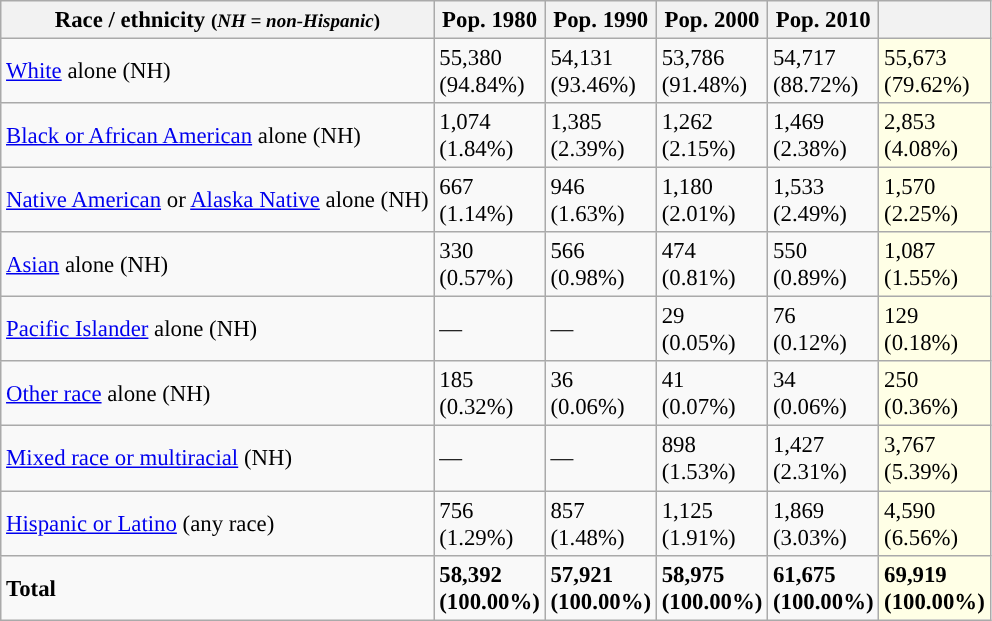<table class="wikitable sortable collapsible" style="font-size: 95%;">
<tr>
<th>Race / ethnicity <small>(<em>NH = non-Hispanic</em>)</small></th>
<th>Pop. 1980</th>
<th>Pop. 1990</th>
<th>Pop. 2000</th>
<th>Pop. 2010</th>
<th></th>
</tr>
<tr>
<td><a href='#'>White</a> alone (NH)</td>
<td>55,380<br>(94.84%)</td>
<td>54,131<br>(93.46%)</td>
<td>53,786<br>(91.48%)</td>
<td>54,717<br>(88.72%)</td>
<td style='background: #ffffe6;'>55,673<br>(79.62%)</td>
</tr>
<tr>
<td><a href='#'>Black or African American</a> alone (NH)</td>
<td>1,074<br>(1.84%)</td>
<td>1,385<br>(2.39%)</td>
<td>1,262<br>(2.15%)</td>
<td>1,469<br>(2.38%)</td>
<td style='background: #ffffe6;'>2,853<br>(4.08%)</td>
</tr>
<tr>
<td><a href='#'>Native American</a> or <a href='#'>Alaska Native</a> alone (NH)</td>
<td>667<br>(1.14%)</td>
<td>946<br>(1.63%)</td>
<td>1,180<br>(2.01%)</td>
<td>1,533<br>(2.49%)</td>
<td style='background: #ffffe6;'>1,570<br>(2.25%)</td>
</tr>
<tr>
<td><a href='#'>Asian</a> alone (NH)</td>
<td>330<br>(0.57%)</td>
<td>566<br>(0.98%)</td>
<td>474<br>(0.81%)</td>
<td>550<br>(0.89%)</td>
<td style='background: #ffffe6;'>1,087<br>(1.55%)</td>
</tr>
<tr>
<td><a href='#'>Pacific Islander</a> alone (NH)</td>
<td>—</td>
<td>—</td>
<td>29<br>(0.05%)</td>
<td>76<br>(0.12%)</td>
<td style='background: #ffffe6;'>129<br>(0.18%)</td>
</tr>
<tr>
<td><a href='#'>Other race</a> alone (NH)</td>
<td>185<br>(0.32%)</td>
<td>36<br>(0.06%)</td>
<td>41<br>(0.07%)</td>
<td>34<br>(0.06%)</td>
<td style='background: #ffffe6;'>250<br>(0.36%)</td>
</tr>
<tr>
<td><a href='#'>Mixed race or multiracial</a> (NH)</td>
<td>—</td>
<td>—</td>
<td>898<br>(1.53%)</td>
<td>1,427<br>(2.31%)</td>
<td style='background: #ffffe6;'>3,767<br>(5.39%)</td>
</tr>
<tr>
<td><a href='#'>Hispanic or Latino</a> (any race)</td>
<td>756<br>(1.29%)</td>
<td>857<br>(1.48%)</td>
<td>1,125<br>(1.91%)</td>
<td>1,869<br>(3.03%)</td>
<td style='background: #ffffe6;'>4,590<br>(6.56%)</td>
</tr>
<tr>
<td><strong>Total</strong></td>
<td><strong>58,392<br>(100.00%)</strong></td>
<td><strong>57,921<br>(100.00%)</strong></td>
<td><strong>58,975<br>(100.00%)</strong></td>
<td><strong>61,675<br>(100.00%)</strong></td>
<td style='background: #ffffe6;'><strong>69,919<br>(100.00%)</strong></td>
</tr>
</table>
